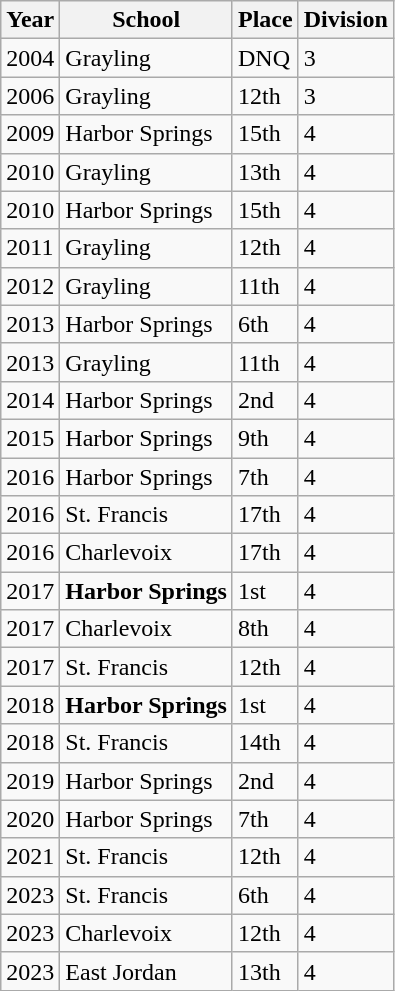<table class="wikitable collapsible sortable">
<tr>
<th>Year</th>
<th>School</th>
<th>Place</th>
<th>Division</th>
</tr>
<tr>
<td>2004</td>
<td>Grayling</td>
<td>DNQ</td>
<td>3</td>
</tr>
<tr>
<td>2006</td>
<td>Grayling</td>
<td>12th</td>
<td>3</td>
</tr>
<tr>
<td>2009</td>
<td>Harbor Springs</td>
<td>15th</td>
<td>4</td>
</tr>
<tr>
<td>2010</td>
<td>Grayling</td>
<td>13th</td>
<td>4</td>
</tr>
<tr>
<td>2010</td>
<td>Harbor Springs</td>
<td>15th</td>
<td>4</td>
</tr>
<tr>
<td>2011</td>
<td>Grayling</td>
<td>12th</td>
<td>4</td>
</tr>
<tr>
<td>2012</td>
<td>Grayling</td>
<td>11th</td>
<td>4</td>
</tr>
<tr>
<td>2013</td>
<td>Harbor Springs</td>
<td>6th</td>
<td>4</td>
</tr>
<tr>
<td>2013</td>
<td>Grayling</td>
<td>11th</td>
<td>4</td>
</tr>
<tr>
<td>2014</td>
<td>Harbor Springs</td>
<td>2nd</td>
<td>4</td>
</tr>
<tr>
<td>2015</td>
<td>Harbor Springs</td>
<td>9th</td>
<td>4</td>
</tr>
<tr>
<td>2016</td>
<td>Harbor Springs</td>
<td>7th</td>
<td>4</td>
</tr>
<tr>
<td>2016</td>
<td>St. Francis</td>
<td>17th</td>
<td>4</td>
</tr>
<tr>
<td>2016</td>
<td>Charlevoix</td>
<td>17th</td>
<td>4</td>
</tr>
<tr>
<td>2017</td>
<td><strong>Harbor Springs</strong></td>
<td>1st</td>
<td>4</td>
</tr>
<tr>
<td>2017</td>
<td>Charlevoix</td>
<td>8th</td>
<td>4</td>
</tr>
<tr>
<td>2017</td>
<td>St. Francis</td>
<td>12th</td>
<td>4</td>
</tr>
<tr>
<td>2018</td>
<td><strong>Harbor Springs</strong></td>
<td>1st</td>
<td>4</td>
</tr>
<tr>
<td>2018</td>
<td>St. Francis</td>
<td>14th</td>
<td>4</td>
</tr>
<tr>
<td>2019</td>
<td>Harbor Springs</td>
<td>2nd</td>
<td>4</td>
</tr>
<tr>
<td>2020</td>
<td>Harbor Springs</td>
<td>7th</td>
<td>4</td>
</tr>
<tr>
<td>2021</td>
<td>St. Francis</td>
<td>12th</td>
<td>4</td>
</tr>
<tr>
<td>2023</td>
<td>St. Francis</td>
<td>6th</td>
<td>4</td>
</tr>
<tr>
<td>2023</td>
<td>Charlevoix</td>
<td>12th</td>
<td>4</td>
</tr>
<tr>
<td>2023</td>
<td>East Jordan</td>
<td>13th</td>
<td>4</td>
</tr>
</table>
